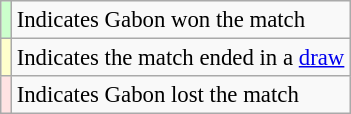<table class="wikitable plainrowheaders" style="font-size:95%">
<tr>
<th scope="row" style="text-align:center; background:#CCFFCC"></th>
<td>Indicates Gabon won the match</td>
</tr>
<tr>
<th scope="row" style="text-align:center; background:#FFFFCC"></th>
<td>Indicates the match ended in a <a href='#'>draw</a></td>
</tr>
<tr>
<th scope="row" style="text-align:center; background:#FFE3E3"></th>
<td>Indicates Gabon lost the match</td>
</tr>
</table>
